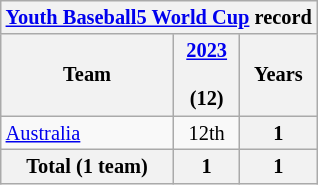<table class="wikitable" style="text-align:center; font-size:85%;">
<tr>
<th colspan=32><a href='#'>Youth Baseball5 World Cup</a> record</th>
</tr>
<tr>
<th>Team</th>
<th><a href='#'>2023</a><br><br>(12)</th>
<th>Years</th>
</tr>
<tr>
<td align=left> <a href='#'>Australia</a></td>
<td>12th</td>
<th>1</th>
</tr>
<tr>
<th>Total (1 team)</th>
<th>1</th>
<th>1</th>
</tr>
</table>
